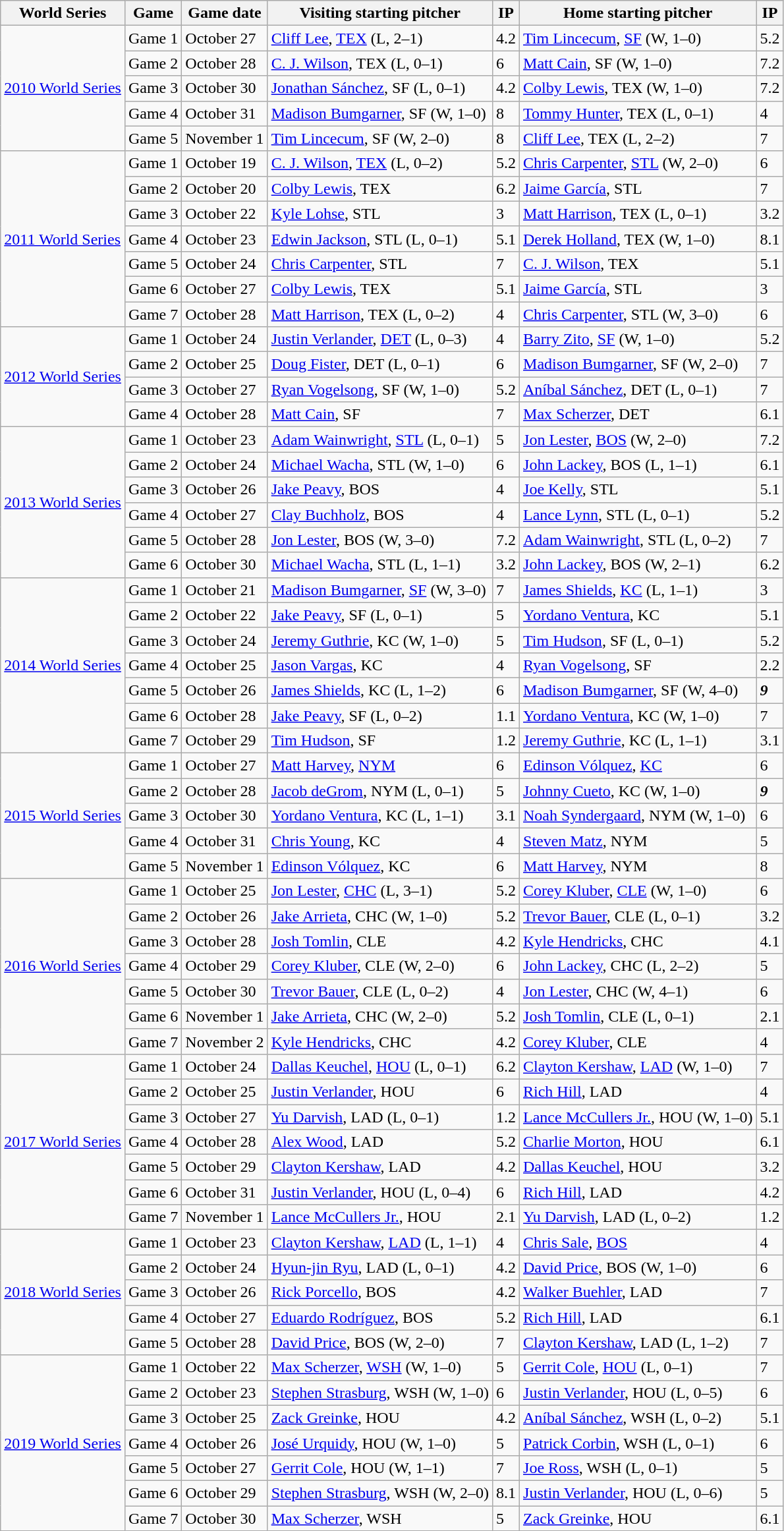<table class="wikitable">
<tr>
<th>World Series</th>
<th>Game</th>
<th>Game date</th>
<th>Visiting starting pitcher</th>
<th>IP</th>
<th>Home starting pitcher</th>
<th>IP</th>
</tr>
<tr>
<td rowspan=5><a href='#'>2010 World Series</a></td>
<td>Game 1</td>
<td>October 27</td>
<td><a href='#'>Cliff Lee</a>, <a href='#'>TEX</a> (L, 2–1)</td>
<td>4.2</td>
<td><a href='#'>Tim Lincecum</a>, <a href='#'>SF</a> (W, 1–0)</td>
<td>5.2</td>
</tr>
<tr>
<td>Game 2</td>
<td>October 28</td>
<td><a href='#'>C. J. Wilson</a>, TEX (L, 0–1)</td>
<td>6</td>
<td><a href='#'>Matt Cain</a>, SF (W, 1–0)</td>
<td>7.2</td>
</tr>
<tr>
<td>Game 3</td>
<td>October 30</td>
<td><a href='#'>Jonathan Sánchez</a>, SF (L, 0–1)</td>
<td>4.2</td>
<td><a href='#'>Colby Lewis</a>, TEX (W, 1–0)</td>
<td>7.2</td>
</tr>
<tr>
<td>Game 4</td>
<td>October 31</td>
<td><a href='#'>Madison Bumgarner</a>, SF (W, 1–0)</td>
<td>8</td>
<td><a href='#'>Tommy Hunter</a>, TEX (L, 0–1)</td>
<td>4</td>
</tr>
<tr>
<td>Game 5</td>
<td>November 1</td>
<td><a href='#'>Tim Lincecum</a>, SF (W, 2–0)</td>
<td>8</td>
<td><a href='#'>Cliff Lee</a>, TEX (L, 2–2)</td>
<td>7</td>
</tr>
<tr>
<td rowspan=7><a href='#'>2011 World Series</a></td>
<td>Game 1</td>
<td>October 19</td>
<td><a href='#'>C. J. Wilson</a>, <a href='#'>TEX</a> (L, 0–2)</td>
<td>5.2</td>
<td><a href='#'>Chris Carpenter</a>, <a href='#'>STL</a> (W, 2–0)</td>
<td>6</td>
</tr>
<tr>
<td>Game 2</td>
<td>October 20</td>
<td><a href='#'>Colby Lewis</a>, TEX</td>
<td>6.2</td>
<td><a href='#'>Jaime García</a>, STL</td>
<td>7</td>
</tr>
<tr>
<td>Game 3</td>
<td>October 22</td>
<td><a href='#'>Kyle Lohse</a>, STL</td>
<td>3</td>
<td><a href='#'>Matt Harrison</a>, TEX (L, 0–1)</td>
<td>3.2</td>
</tr>
<tr>
<td>Game 4</td>
<td>October 23</td>
<td><a href='#'>Edwin Jackson</a>, STL (L, 0–1)</td>
<td>5.1</td>
<td><a href='#'>Derek Holland</a>, TEX (W, 1–0)</td>
<td>8.1</td>
</tr>
<tr>
<td>Game 5</td>
<td>October 24</td>
<td><a href='#'>Chris Carpenter</a>, STL</td>
<td>7</td>
<td><a href='#'>C. J. Wilson</a>, TEX</td>
<td>5.1</td>
</tr>
<tr>
<td>Game 6</td>
<td>October 27</td>
<td><a href='#'>Colby Lewis</a>, TEX</td>
<td>5.1</td>
<td><a href='#'>Jaime García</a>, STL</td>
<td>3</td>
</tr>
<tr>
<td>Game 7</td>
<td>October 28</td>
<td><a href='#'>Matt Harrison</a>, TEX (L, 0–2)</td>
<td>4</td>
<td><a href='#'>Chris Carpenter</a>, STL (W, 3–0)</td>
<td>6</td>
</tr>
<tr>
<td rowspan=4><a href='#'>2012 World Series</a></td>
<td>Game 1</td>
<td>October 24</td>
<td><a href='#'>Justin Verlander</a>, <a href='#'>DET</a> (L, 0–3)</td>
<td>4</td>
<td><a href='#'>Barry Zito</a>, <a href='#'>SF</a> (W, 1–0)</td>
<td>5.2</td>
</tr>
<tr>
<td>Game 2</td>
<td>October 25</td>
<td><a href='#'>Doug Fister</a>, DET (L, 0–1)</td>
<td>6</td>
<td><a href='#'>Madison Bumgarner</a>, SF (W, 2–0)</td>
<td>7</td>
</tr>
<tr>
<td>Game 3</td>
<td>October 27</td>
<td><a href='#'>Ryan Vogelsong</a>, SF (W, 1–0)</td>
<td>5.2</td>
<td><a href='#'>Aníbal Sánchez</a>, DET (L, 0–1)</td>
<td>7</td>
</tr>
<tr>
<td>Game 4</td>
<td>October 28</td>
<td><a href='#'>Matt Cain</a>, SF</td>
<td>7</td>
<td><a href='#'>Max Scherzer</a>, DET</td>
<td>6.1</td>
</tr>
<tr>
<td rowspan=6><a href='#'>2013 World Series</a></td>
<td>Game 1</td>
<td>October 23</td>
<td><a href='#'>Adam Wainwright</a>, <a href='#'>STL</a> (L, 0–1)</td>
<td>5</td>
<td><a href='#'>Jon Lester</a>, <a href='#'>BOS</a> (W, 2–0)</td>
<td>7.2</td>
</tr>
<tr>
<td>Game 2</td>
<td>October 24</td>
<td><a href='#'>Michael Wacha</a>, STL (W, 1–0)</td>
<td>6</td>
<td><a href='#'>John Lackey</a>, BOS (L, 1–1)</td>
<td>6.1</td>
</tr>
<tr>
<td>Game 3</td>
<td>October 26</td>
<td><a href='#'>Jake Peavy</a>, BOS</td>
<td>4</td>
<td><a href='#'>Joe Kelly</a>, STL</td>
<td>5.1</td>
</tr>
<tr>
<td>Game 4</td>
<td>October 27</td>
<td><a href='#'>Clay Buchholz</a>, BOS</td>
<td>4</td>
<td><a href='#'>Lance Lynn</a>, STL (L, 0–1)</td>
<td>5.2</td>
</tr>
<tr>
<td>Game 5</td>
<td>October 28</td>
<td><a href='#'>Jon Lester</a>, BOS (W, 3–0)</td>
<td>7.2</td>
<td><a href='#'>Adam Wainwright</a>, STL (L, 0–2)</td>
<td>7</td>
</tr>
<tr>
<td>Game 6</td>
<td>October 30</td>
<td><a href='#'>Michael Wacha</a>, STL (L, 1–1)</td>
<td>3.2</td>
<td><a href='#'>John Lackey</a>, BOS (W, 2–1)</td>
<td>6.2</td>
</tr>
<tr>
<td rowspan=7><a href='#'>2014 World Series</a></td>
<td>Game 1</td>
<td>October 21</td>
<td><a href='#'>Madison Bumgarner</a>, <a href='#'>SF</a> (W, 3–0)</td>
<td>7</td>
<td><a href='#'>James Shields</a>, <a href='#'>KC</a> (L, 1–1)</td>
<td>3</td>
</tr>
<tr>
<td>Game 2</td>
<td>October 22</td>
<td><a href='#'>Jake Peavy</a>, SF (L, 0–1)</td>
<td>5</td>
<td><a href='#'>Yordano Ventura</a>, KC</td>
<td>5.1</td>
</tr>
<tr>
<td>Game 3</td>
<td>October 24</td>
<td><a href='#'>Jeremy Guthrie</a>, KC (W, 1–0)</td>
<td>5</td>
<td><a href='#'>Tim Hudson</a>, SF (L, 0–1)</td>
<td>5.2</td>
</tr>
<tr>
<td>Game 4</td>
<td>October 25</td>
<td><a href='#'>Jason Vargas</a>, KC</td>
<td>4</td>
<td><a href='#'>Ryan Vogelsong</a>, SF</td>
<td>2.2</td>
</tr>
<tr>
<td>Game 5</td>
<td>October 26</td>
<td><a href='#'>James Shields</a>, KC (L, 1–2)</td>
<td>6</td>
<td><a href='#'>Madison Bumgarner</a>, SF (W, 4–0)</td>
<td><strong><em>9</em></strong></td>
</tr>
<tr>
<td>Game 6</td>
<td>October 28</td>
<td><a href='#'>Jake Peavy</a>, SF (L, 0–2)</td>
<td>1.1</td>
<td><a href='#'>Yordano Ventura</a>, KC (W, 1–0)</td>
<td>7</td>
</tr>
<tr>
<td>Game 7</td>
<td>October 29</td>
<td><a href='#'>Tim Hudson</a>, SF</td>
<td>1.2</td>
<td><a href='#'>Jeremy Guthrie</a>, KC (L, 1–1)</td>
<td>3.1</td>
</tr>
<tr>
<td rowspan=5><a href='#'>2015 World Series</a></td>
<td>Game 1</td>
<td>October 27</td>
<td><a href='#'>Matt Harvey</a>, <a href='#'>NYM</a></td>
<td>6</td>
<td><a href='#'>Edinson Vólquez</a>, <a href='#'>KC</a></td>
<td>6</td>
</tr>
<tr>
<td>Game 2</td>
<td>October 28</td>
<td><a href='#'>Jacob deGrom</a>, NYM (L, 0–1)</td>
<td>5</td>
<td><a href='#'>Johnny Cueto</a>, KC (W, 1–0)</td>
<td><strong><em>9</em></strong></td>
</tr>
<tr>
<td>Game 3</td>
<td>October 30</td>
<td><a href='#'>Yordano Ventura</a>, KC (L, 1–1)</td>
<td>3.1</td>
<td><a href='#'>Noah Syndergaard</a>, NYM (W, 1–0)</td>
<td>6</td>
</tr>
<tr>
<td>Game 4</td>
<td>October 31</td>
<td><a href='#'>Chris Young</a>, KC</td>
<td>4</td>
<td><a href='#'>Steven Matz</a>, NYM</td>
<td>5</td>
</tr>
<tr>
<td>Game 5</td>
<td>November 1</td>
<td><a href='#'>Edinson Vólquez</a>, KC</td>
<td>6</td>
<td><a href='#'>Matt Harvey</a>, NYM</td>
<td>8</td>
</tr>
<tr>
<td rowspan=7><a href='#'>2016 World Series</a></td>
<td>Game 1</td>
<td>October 25</td>
<td><a href='#'>Jon Lester</a>, <a href='#'>CHC</a> (L, 3–1)</td>
<td>5.2</td>
<td><a href='#'>Corey Kluber</a>, <a href='#'>CLE</a> (W, 1–0)</td>
<td>6</td>
</tr>
<tr>
<td>Game 2</td>
<td>October 26</td>
<td><a href='#'>Jake Arrieta</a>, CHC (W, 1–0)</td>
<td>5.2</td>
<td><a href='#'>Trevor Bauer</a>, CLE (L, 0–1)</td>
<td>3.2</td>
</tr>
<tr>
<td>Game 3</td>
<td>October 28</td>
<td><a href='#'>Josh Tomlin</a>, CLE</td>
<td>4.2</td>
<td><a href='#'>Kyle Hendricks</a>, CHC</td>
<td>4.1</td>
</tr>
<tr>
<td>Game 4</td>
<td>October 29</td>
<td><a href='#'>Corey Kluber</a>, CLE (W, 2–0)</td>
<td>6</td>
<td><a href='#'>John Lackey</a>, CHC (L, 2–2)</td>
<td>5</td>
</tr>
<tr>
<td>Game 5</td>
<td>October 30</td>
<td><a href='#'>Trevor Bauer</a>, CLE (L, 0–2)</td>
<td>4</td>
<td><a href='#'>Jon Lester</a>, CHC (W, 4–1)</td>
<td>6</td>
</tr>
<tr>
<td>Game 6</td>
<td>November 1</td>
<td><a href='#'>Jake Arrieta</a>, CHC (W, 2–0)</td>
<td>5.2</td>
<td><a href='#'>Josh Tomlin</a>, CLE (L, 0–1)</td>
<td>2.1</td>
</tr>
<tr>
<td>Game 7</td>
<td>November 2</td>
<td><a href='#'>Kyle Hendricks</a>, CHC</td>
<td>4.2</td>
<td><a href='#'>Corey Kluber</a>, CLE</td>
<td>4</td>
</tr>
<tr>
<td rowspan=7><a href='#'>2017 World Series</a></td>
<td>Game 1</td>
<td>October 24</td>
<td><a href='#'>Dallas Keuchel</a>, <a href='#'>HOU</a> (L, 0–1)</td>
<td>6.2</td>
<td><a href='#'>Clayton Kershaw</a>, <a href='#'>LAD</a> (W, 1–0)</td>
<td>7</td>
</tr>
<tr>
<td>Game 2</td>
<td>October 25</td>
<td><a href='#'>Justin Verlander</a>, HOU</td>
<td>6</td>
<td><a href='#'>Rich Hill</a>, LAD</td>
<td>4</td>
</tr>
<tr>
<td>Game 3</td>
<td>October 27</td>
<td><a href='#'>Yu Darvish</a>, LAD (L, 0–1)</td>
<td>1.2</td>
<td><a href='#'>Lance McCullers Jr.</a>, HOU (W, 1–0)</td>
<td>5.1</td>
</tr>
<tr>
<td>Game 4</td>
<td>October 28</td>
<td><a href='#'>Alex Wood</a>, LAD</td>
<td>5.2</td>
<td><a href='#'>Charlie Morton</a>, HOU</td>
<td>6.1</td>
</tr>
<tr>
<td>Game 5</td>
<td>October 29</td>
<td><a href='#'>Clayton Kershaw</a>, LAD</td>
<td>4.2</td>
<td><a href='#'>Dallas Keuchel</a>, HOU</td>
<td>3.2</td>
</tr>
<tr>
<td>Game 6</td>
<td>October 31</td>
<td><a href='#'>Justin Verlander</a>, HOU (L, 0–4)</td>
<td>6</td>
<td><a href='#'>Rich Hill</a>, LAD</td>
<td>4.2</td>
</tr>
<tr>
<td>Game 7</td>
<td>November 1</td>
<td><a href='#'>Lance McCullers Jr.</a>, HOU</td>
<td>2.1</td>
<td><a href='#'>Yu Darvish</a>, LAD (L, 0–2)</td>
<td>1.2</td>
</tr>
<tr>
<td rowspan=5><a href='#'>2018 World Series</a></td>
<td>Game 1</td>
<td>October 23</td>
<td><a href='#'>Clayton Kershaw</a>, <a href='#'>LAD</a> (L, 1–1)</td>
<td>4</td>
<td><a href='#'>Chris Sale</a>, <a href='#'>BOS</a></td>
<td>4</td>
</tr>
<tr>
<td>Game 2</td>
<td>October 24</td>
<td><a href='#'>Hyun-jin Ryu</a>, LAD (L, 0–1)</td>
<td>4.2</td>
<td><a href='#'>David Price</a>, BOS (W, 1–0)</td>
<td>6</td>
</tr>
<tr>
<td>Game 3</td>
<td>October 26</td>
<td><a href='#'>Rick Porcello</a>, BOS</td>
<td>4.2</td>
<td><a href='#'>Walker Buehler</a>, LAD</td>
<td>7</td>
</tr>
<tr>
<td>Game 4</td>
<td>October 27</td>
<td><a href='#'>Eduardo Rodríguez</a>, BOS</td>
<td>5.2</td>
<td><a href='#'>Rich Hill</a>, LAD</td>
<td>6.1</td>
</tr>
<tr>
<td>Game 5</td>
<td>October 28</td>
<td><a href='#'>David Price</a>, BOS (W, 2–0)</td>
<td>7</td>
<td><a href='#'>Clayton Kershaw</a>, LAD (L, 1–2)</td>
<td>7</td>
</tr>
<tr>
<td rowspan=7><a href='#'>2019 World Series</a></td>
<td>Game 1</td>
<td>October 22</td>
<td><a href='#'>Max Scherzer</a>, <a href='#'>WSH</a> (W, 1–0)</td>
<td>5</td>
<td><a href='#'>Gerrit Cole</a>, <a href='#'>HOU</a> (L, 0–1)</td>
<td>7</td>
</tr>
<tr>
<td>Game 2</td>
<td>October 23</td>
<td><a href='#'>Stephen Strasburg</a>, WSH (W, 1–0)</td>
<td>6</td>
<td><a href='#'>Justin Verlander</a>, HOU (L, 0–5)</td>
<td>6</td>
</tr>
<tr>
<td>Game 3</td>
<td>October 25</td>
<td><a href='#'>Zack Greinke</a>, HOU</td>
<td>4.2</td>
<td><a href='#'>Aníbal Sánchez</a>, WSH (L, 0–2)</td>
<td>5.1</td>
</tr>
<tr>
<td>Game 4</td>
<td>October 26</td>
<td><a href='#'>José Urquidy</a>, HOU (W, 1–0)</td>
<td>5</td>
<td><a href='#'>Patrick Corbin</a>, WSH (L, 0–1)</td>
<td>6</td>
</tr>
<tr>
<td>Game 5</td>
<td>October 27</td>
<td><a href='#'>Gerrit Cole</a>, HOU (W, 1–1)</td>
<td>7</td>
<td><a href='#'>Joe Ross</a>, WSH (L, 0–1)</td>
<td>5</td>
</tr>
<tr>
<td>Game 6</td>
<td>October 29</td>
<td><a href='#'>Stephen Strasburg</a>, WSH (W, 2–0)</td>
<td>8.1</td>
<td><a href='#'>Justin Verlander</a>, HOU (L, 0–6)</td>
<td>5</td>
</tr>
<tr>
<td>Game 7</td>
<td>October 30</td>
<td><a href='#'>Max Scherzer</a>, WSH</td>
<td>5</td>
<td><a href='#'>Zack Greinke</a>, HOU</td>
<td>6.1</td>
</tr>
</table>
